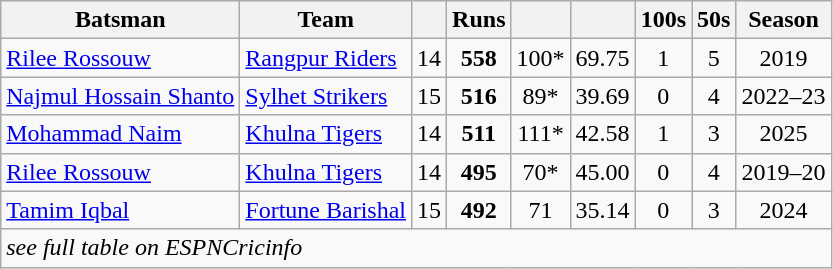<table class="wikitable">
<tr>
<th>Batsman</th>
<th>Team</th>
<th></th>
<th>Runs</th>
<th></th>
<th></th>
<th>100s</th>
<th>50s</th>
<th>Season</th>
</tr>
<tr align=center>
<td align=left><a href='#'>Rilee Rossouw</a></td>
<td align=left><a href='#'>Rangpur Riders</a></td>
<td>14</td>
<td><strong>558</strong></td>
<td>100*</td>
<td>69.75</td>
<td>1</td>
<td>5</td>
<td>2019</td>
</tr>
<tr align=center>
<td align=left><a href='#'>Najmul Hossain Shanto</a></td>
<td align=left><a href='#'>Sylhet Strikers</a></td>
<td>15</td>
<td><strong>516</strong></td>
<td>89*</td>
<td>39.69</td>
<td>0</td>
<td>4</td>
<td>2022–23</td>
</tr>
<tr align="center">
<td align="left"><a href='#'>Mohammad Naim</a></td>
<td align="left"><a href='#'>Khulna Tigers</a></td>
<td>14</td>
<td><strong>511</strong></td>
<td>111*</td>
<td>42.58</td>
<td>1</td>
<td>3</td>
<td>2025</td>
</tr>
<tr align=center>
<td align=left><a href='#'>Rilee Rossouw</a></td>
<td align=left><a href='#'>Khulna Tigers</a></td>
<td>14</td>
<td><strong>495</strong></td>
<td>70*</td>
<td>45.00</td>
<td>0</td>
<td>4</td>
<td>2019–20</td>
</tr>
<tr align=center>
<td align=left><a href='#'>Tamim Iqbal</a></td>
<td align=left><a href='#'>Fortune Barishal</a></td>
<td>15</td>
<td><strong>492</strong></td>
<td>71</td>
<td>35.14</td>
<td>0</td>
<td>3</td>
<td>2024</td>
</tr>
<tr>
<td colspan=10><em>see full table on ESPNCricinfo</em></td>
</tr>
</table>
